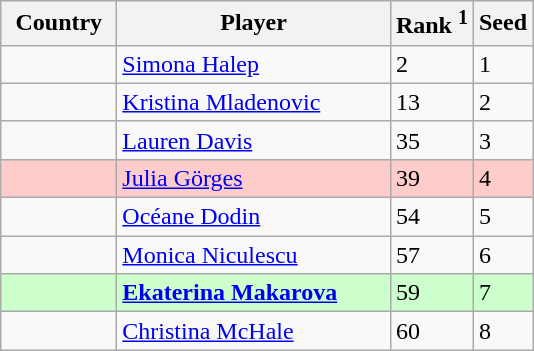<table class="wikitable">
<tr>
<th width="70">Country</th>
<th width="175">Player</th>
<th>Rank <sup>1</sup></th>
<th>Seed</th>
</tr>
<tr>
<td></td>
<td><a href='#'>Simona Halep</a></td>
<td>2</td>
<td>1</td>
</tr>
<tr>
<td></td>
<td><a href='#'>Kristina Mladenovic</a></td>
<td>13</td>
<td>2</td>
</tr>
<tr>
<td></td>
<td><a href='#'>Lauren Davis</a></td>
<td>35</td>
<td>3</td>
</tr>
<tr style="background:#fcc;">
<td></td>
<td><a href='#'>Julia Görges</a></td>
<td>39</td>
<td>4</td>
</tr>
<tr>
<td></td>
<td><a href='#'>Océane Dodin</a></td>
<td>54</td>
<td>5</td>
</tr>
<tr>
<td></td>
<td><a href='#'>Monica Niculescu</a></td>
<td>57</td>
<td>6</td>
</tr>
<tr style="background:#cfc;">
<td></td>
<td><strong><a href='#'>Ekaterina Makarova</a></strong></td>
<td>59</td>
<td>7</td>
</tr>
<tr>
<td></td>
<td><a href='#'>Christina McHale</a></td>
<td>60</td>
<td>8</td>
</tr>
</table>
